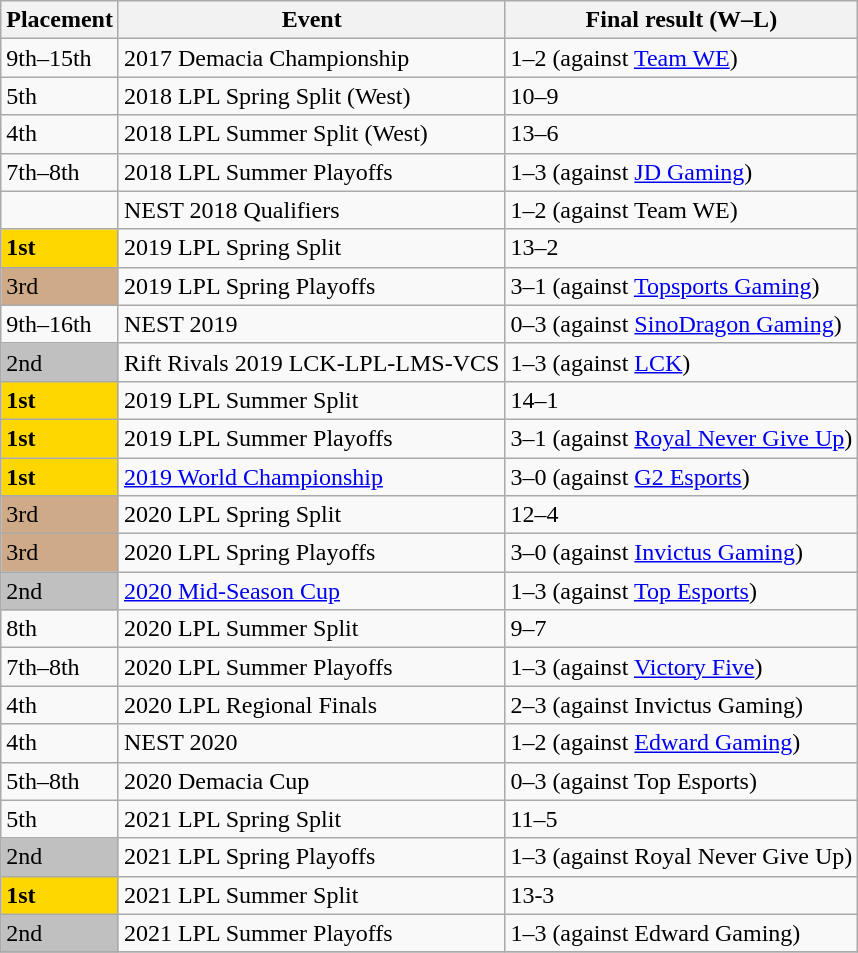<table class="wikitable sortable mw-collapsible mw-collapsed">
<tr>
<th>Placement</th>
<th>Event</th>
<th>Final result (W–L)</th>
</tr>
<tr>
<td> 9th–15th</td>
<td> 2017 Demacia Championship</td>
<td> 1–2 (against <a href='#'>Team WE</a>)</td>
</tr>
<tr>
<td> 5th</td>
<td> 2018 LPL Spring Split (West)</td>
<td> 10–9</td>
</tr>
<tr>
<td> 4th</td>
<td> 2018 LPL Summer Split (West)</td>
<td> 13–6</td>
</tr>
<tr>
<td> 7th–8th</td>
<td> 2018 LPL Summer Playoffs</td>
<td> 1–3 (against <a href='#'>JD Gaming</a>)</td>
</tr>
<tr>
<td></td>
<td> NEST 2018 Qualifiers</td>
<td> 1–2 (against Team WE)</td>
</tr>
<tr>
<td style="background-color:Gold;"> <strong>1st</strong></td>
<td> 2019 LPL Spring Split</td>
<td> 13–2</td>
</tr>
<tr>
<td style="background-color:#CFAA88;"> 3rd</td>
<td> 2019 LPL Spring Playoffs</td>
<td> 3–1 (against <a href='#'>Topsports Gaming</a>)</td>
</tr>
<tr>
<td> 9th–16th</td>
<td> NEST 2019</td>
<td> 0–3 (against <a href='#'>SinoDragon Gaming</a>)</td>
</tr>
<tr>
<td style="background-color:Silver;"> 2nd</td>
<td> Rift Rivals 2019 LCK-LPL-LMS-VCS</td>
<td> 1–3 (against <a href='#'>LCK</a>)</td>
</tr>
<tr>
<td style="background-color:Gold;"> <strong>1st</strong></td>
<td> 2019 LPL Summer Split</td>
<td> 14–1</td>
</tr>
<tr>
<td style="background-color:Gold;"> <strong>1st</strong></td>
<td> 2019 LPL Summer Playoffs</td>
<td> 3–1 (against <a href='#'>Royal Never Give Up</a>)</td>
</tr>
<tr>
<td style="background-color:Gold;"> <strong>1st</strong></td>
<td> <a href='#'>2019 World Championship</a></td>
<td> 3–0 (against <a href='#'>G2 Esports</a>)</td>
</tr>
<tr>
<td style="background-color:#CFAA88;"> 3rd</td>
<td> 2020 LPL Spring Split</td>
<td> 12–4</td>
</tr>
<tr>
<td style="background-color:#CFAA88;"> 3rd</td>
<td> 2020 LPL Spring Playoffs</td>
<td> 3–0 (against <a href='#'>Invictus Gaming</a>)</td>
</tr>
<tr>
<td style="background-color:Silver;"> 2nd</td>
<td> <a href='#'>2020 Mid-Season Cup</a></td>
<td> 1–3 (against <a href='#'>Top Esports</a>)</td>
</tr>
<tr>
<td> 8th</td>
<td> 2020 LPL Summer Split</td>
<td> 9–7</td>
</tr>
<tr>
<td> 7th–8th</td>
<td> 2020 LPL Summer Playoffs</td>
<td> 1–3 (against <a href='#'>Victory Five</a>)</td>
</tr>
<tr>
<td> 4th</td>
<td> 2020 LPL Regional Finals</td>
<td> 2–3 (against Invictus Gaming)</td>
</tr>
<tr>
<td> 4th</td>
<td> NEST 2020</td>
<td> 1–2 (against <a href='#'>Edward Gaming</a>)</td>
</tr>
<tr>
<td> 5th–8th</td>
<td> 2020 Demacia Cup</td>
<td> 0–3 (against Top Esports)</td>
</tr>
<tr>
<td> 5th</td>
<td> 2021 LPL Spring Split</td>
<td> 11–5</td>
</tr>
<tr>
<td style="background-color:Silver;"> 2nd</td>
<td> 2021 LPL Spring Playoffs</td>
<td> 1–3 (against Royal Never Give Up)</td>
</tr>
<tr>
<td style="background-color:Gold;"> <strong>1st</strong></td>
<td> 2021 LPL Summer Split</td>
<td> 13-3</td>
</tr>
<tr>
<td style="background-color:Silver;"> 2nd</td>
<td> 2021 LPL Summer Playoffs</td>
<td> 1–3 (against Edward Gaming)</td>
</tr>
<tr>
</tr>
</table>
